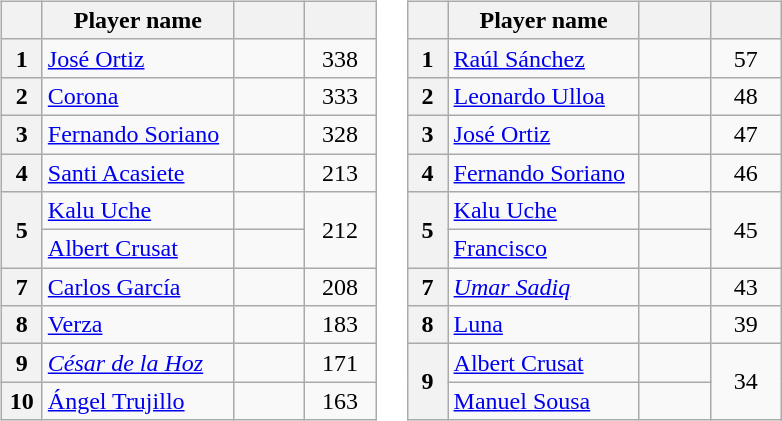<table>
<tr>
<td valign="top" width=0%><br><table class="wikitable" style="text-align:center;">
<tr>
<th width="20"></th>
<th width="120">Player name</th>
<th width="40"></th>
<th width="40"></th>
</tr>
<tr>
<th>1</th>
<td align="left"><a href='#'>José Ortiz</a></td>
<td></td>
<td>338</td>
</tr>
<tr>
<th>2</th>
<td align="left"><a href='#'>Corona</a></td>
<td></td>
<td>333</td>
</tr>
<tr>
<th>3</th>
<td align="left"><a href='#'>Fernando Soriano</a></td>
<td></td>
<td>328</td>
</tr>
<tr>
<th>4</th>
<td align="left"><a href='#'>Santi Acasiete</a></td>
<td></td>
<td>213</td>
</tr>
<tr>
<th rowspan="2">5</th>
<td align="left"><a href='#'>Kalu Uche</a></td>
<td></td>
<td rowspan="2">212</td>
</tr>
<tr>
<td align="left"><a href='#'>Albert Crusat</a></td>
<td></td>
</tr>
<tr>
<th>7</th>
<td align="left"><a href='#'>Carlos García</a></td>
<td></td>
<td>208</td>
</tr>
<tr>
<th>8</th>
<td align="left"><a href='#'>Verza</a></td>
<td></td>
<td>183</td>
</tr>
<tr>
<th>9</th>
<td align="left"><em><a href='#'>César de la Hoz</a></em></td>
<td></td>
<td>171</td>
</tr>
<tr>
<th>10</th>
<td align="left"><a href='#'>Ángel Trujillo</a></td>
<td></td>
<td>163</td>
</tr>
</table>
</td>
<td valign="top" width=0%><br><table class="wikitable" style="text-align:center;">
<tr>
<th width="20"></th>
<th width="120">Player name</th>
<th width="40"></th>
<th width="40"></th>
</tr>
<tr>
<th>1</th>
<td align="left"><a href='#'>Raúl Sánchez</a></td>
<td></td>
<td>57</td>
</tr>
<tr>
<th>2</th>
<td align="left"><a href='#'>Leonardo Ulloa</a></td>
<td></td>
<td>48</td>
</tr>
<tr>
<th>3</th>
<td align="left"><a href='#'>José Ortiz</a></td>
<td></td>
<td>47</td>
</tr>
<tr>
<th>4</th>
<td align="left"><a href='#'>Fernando Soriano</a></td>
<td></td>
<td>46</td>
</tr>
<tr>
<th rowspan="2">5</th>
<td align="left"><a href='#'>Kalu Uche</a></td>
<td></td>
<td rowspan="2">45</td>
</tr>
<tr>
<td align="left"><a href='#'>Francisco</a></td>
<td></td>
</tr>
<tr>
<th>7</th>
<td align="left"><em><a href='#'>Umar Sadiq</a></em></td>
<td></td>
<td>43</td>
</tr>
<tr>
<th>8</th>
<td align="left"><a href='#'>Luna</a></td>
<td></td>
<td>39</td>
</tr>
<tr>
<th rowspan="2">9</th>
<td align="left"><a href='#'>Albert Crusat</a></td>
<td></td>
<td rowspan="2">34</td>
</tr>
<tr>
<td align="left"><a href='#'>Manuel Sousa</a></td>
<td></td>
</tr>
</table>
</td>
</tr>
</table>
